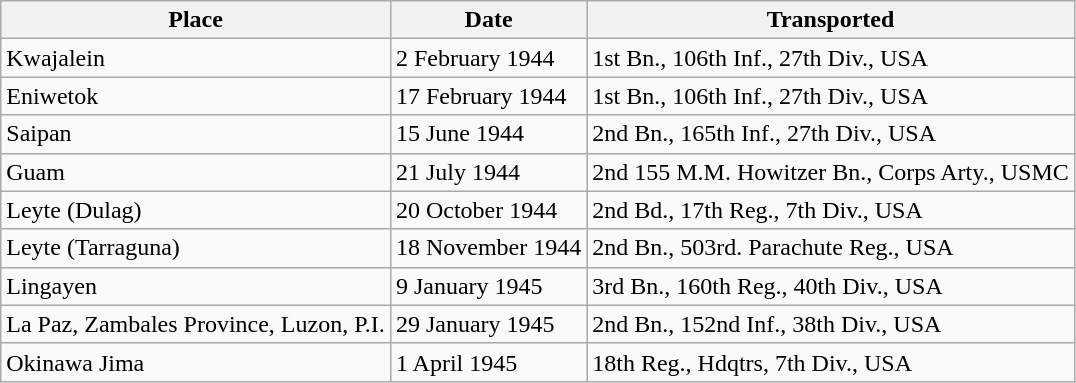<table class="wikitable">
<tr>
<th>Place</th>
<th>Date</th>
<th>Transported</th>
</tr>
<tr>
<td>Kwajalein</td>
<td>2 February 1944</td>
<td>1st Bn., 106th Inf., 27th Div., USA</td>
</tr>
<tr>
<td>Eniwetok</td>
<td>17 February 1944</td>
<td>1st Bn., 106th Inf., 27th Div., USA</td>
</tr>
<tr>
<td>Saipan</td>
<td>15 June 1944</td>
<td>2nd Bn., 165th Inf., 27th Div., USA</td>
</tr>
<tr>
<td>Guam</td>
<td>21 July 1944</td>
<td>2nd 155 M.M. Howitzer Bn., Corps Arty., USMC</td>
</tr>
<tr>
<td>Leyte (Dulag)</td>
<td>20 October 1944</td>
<td>2nd Bd., 17th Reg., 7th Div., USA</td>
</tr>
<tr>
<td>Leyte (Tarraguna)</td>
<td>18 November 1944</td>
<td>2nd Bn., 503rd. Parachute Reg., USA</td>
</tr>
<tr>
<td>Lingayen</td>
<td>9 January 1945</td>
<td>3rd Bn., 160th Reg., 40th Div., USA</td>
</tr>
<tr>
<td>La Paz, Zambales Province, Luzon, P.I.</td>
<td>29 January 1945</td>
<td>2nd Bn., 152nd Inf., 38th Div., USA</td>
</tr>
<tr>
<td>Okinawa Jima</td>
<td>1 April 1945</td>
<td>18th Reg., Hdqtrs, 7th Div., USA</td>
</tr>
</table>
